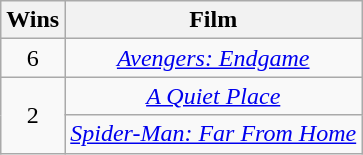<table class="wikitable right" style="text-align: center;">
<tr>
<th scope="col" style="text-align:center">Wins</th>
<th scope="col" style="text-align:center">Film</th>
</tr>
<tr>
<td scope=row style="text-align:center">6</td>
<td><em><a href='#'>Avengers: Endgame</a></em></td>
</tr>
<tr>
<td rowspan=2 scope=row style="text-align:center">2</td>
<td><em><a href='#'>A Quiet Place</a></em></td>
</tr>
<tr>
<td><em><a href='#'>Spider-Man: Far From Home</a></em></td>
</tr>
</table>
